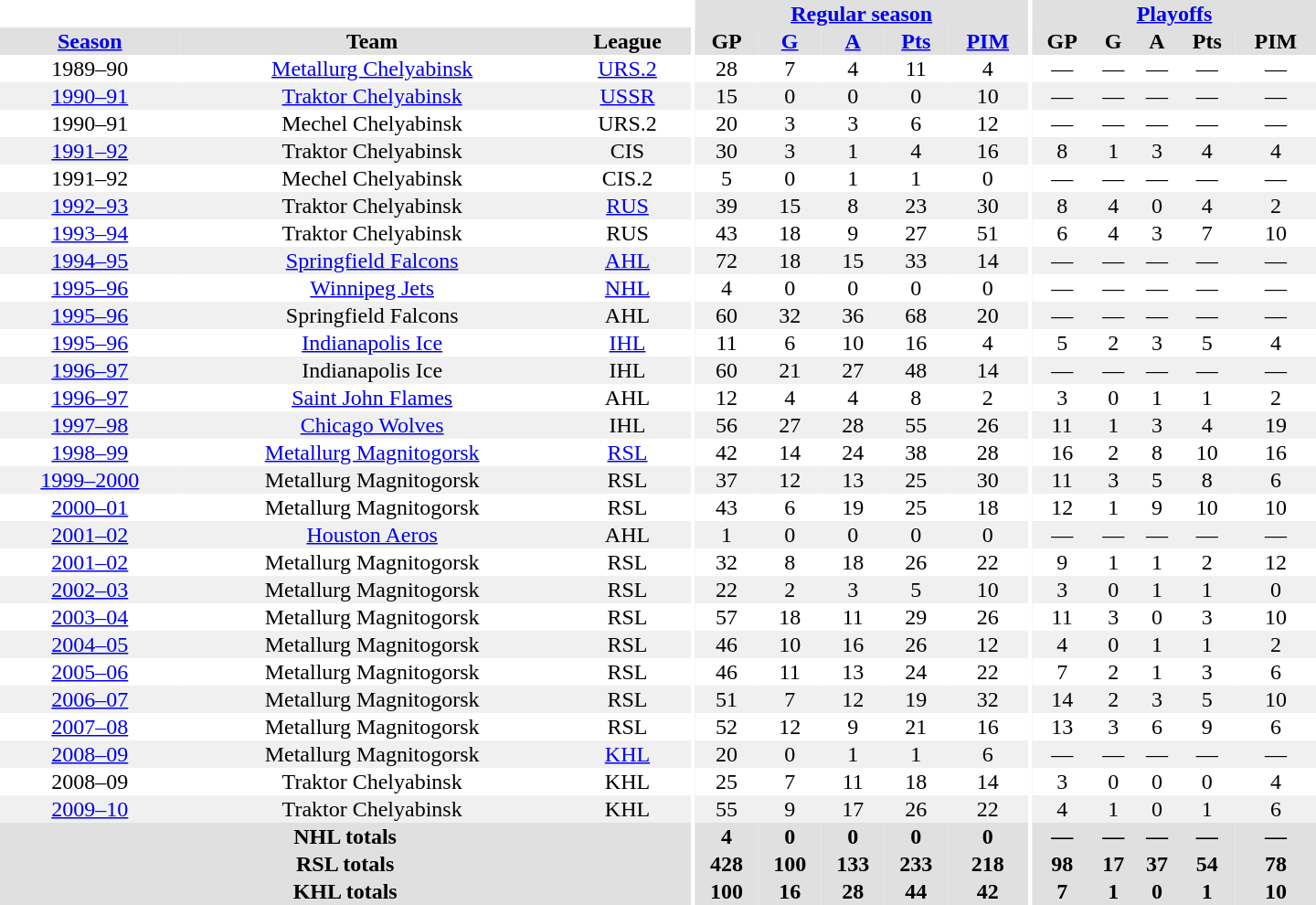<table border="0" cellpadding="1" cellspacing="0" style="text-align:center; width:60em">
<tr bgcolor="#e0e0e0">
<th colspan="3" bgcolor="#ffffff"></th>
<th rowspan="100" bgcolor="#ffffff"></th>
<th colspan="5"><a href='#'>Regular season</a></th>
<th rowspan="100" bgcolor="#ffffff"></th>
<th colspan="5"><a href='#'>Playoffs</a></th>
</tr>
<tr bgcolor="#e0e0e0">
<th><a href='#'>Season</a></th>
<th>Team</th>
<th>League</th>
<th>GP</th>
<th><a href='#'>G</a></th>
<th><a href='#'>A</a></th>
<th><a href='#'>Pts</a></th>
<th><a href='#'>PIM</a></th>
<th>GP</th>
<th>G</th>
<th>A</th>
<th>Pts</th>
<th>PIM</th>
</tr>
<tr>
<td>1989–90</td>
<td><a href='#'>Metallurg Chelyabinsk</a></td>
<td><a href='#'>URS.2</a></td>
<td>28</td>
<td>7</td>
<td>4</td>
<td>11</td>
<td>4</td>
<td>—</td>
<td>—</td>
<td>—</td>
<td>—</td>
<td>—</td>
</tr>
<tr bgcolor="#f0f0f0">
<td><a href='#'>1990–91</a></td>
<td><a href='#'>Traktor Chelyabinsk</a></td>
<td><a href='#'>USSR</a></td>
<td>15</td>
<td>0</td>
<td>0</td>
<td>0</td>
<td>10</td>
<td>—</td>
<td>—</td>
<td>—</td>
<td>—</td>
<td>—</td>
</tr>
<tr>
<td>1990–91</td>
<td>Mechel Chelyabinsk</td>
<td>URS.2</td>
<td>20</td>
<td>3</td>
<td>3</td>
<td>6</td>
<td>12</td>
<td>—</td>
<td>—</td>
<td>—</td>
<td>—</td>
<td>—</td>
</tr>
<tr bgcolor="#f0f0f0">
<td><a href='#'>1991–92</a></td>
<td>Traktor Chelyabinsk</td>
<td>CIS</td>
<td>30</td>
<td>3</td>
<td>1</td>
<td>4</td>
<td>16</td>
<td>8</td>
<td>1</td>
<td>3</td>
<td>4</td>
<td>4</td>
</tr>
<tr>
<td>1991–92</td>
<td>Mechel Chelyabinsk</td>
<td>CIS.2</td>
<td>5</td>
<td>0</td>
<td>1</td>
<td>1</td>
<td>0</td>
<td>—</td>
<td>—</td>
<td>—</td>
<td>—</td>
<td>—</td>
</tr>
<tr bgcolor="#f0f0f0">
<td><a href='#'>1992–93</a></td>
<td>Traktor Chelyabinsk</td>
<td><a href='#'>RUS</a></td>
<td>39</td>
<td>15</td>
<td>8</td>
<td>23</td>
<td>30</td>
<td>8</td>
<td>4</td>
<td>0</td>
<td>4</td>
<td>2</td>
</tr>
<tr>
<td><a href='#'>1993–94</a></td>
<td>Traktor Chelyabinsk</td>
<td>RUS</td>
<td>43</td>
<td>18</td>
<td>9</td>
<td>27</td>
<td>51</td>
<td>6</td>
<td>4</td>
<td>3</td>
<td>7</td>
<td>10</td>
</tr>
<tr bgcolor="#f0f0f0">
<td><a href='#'>1994–95</a></td>
<td><a href='#'>Springfield Falcons</a></td>
<td><a href='#'>AHL</a></td>
<td>72</td>
<td>18</td>
<td>15</td>
<td>33</td>
<td>14</td>
<td>—</td>
<td>—</td>
<td>—</td>
<td>—</td>
<td>—</td>
</tr>
<tr>
<td><a href='#'>1995–96</a></td>
<td><a href='#'>Winnipeg Jets</a></td>
<td><a href='#'>NHL</a></td>
<td>4</td>
<td>0</td>
<td>0</td>
<td>0</td>
<td>0</td>
<td>—</td>
<td>—</td>
<td>—</td>
<td>—</td>
<td>—</td>
</tr>
<tr bgcolor="#f0f0f0">
<td><a href='#'>1995–96</a></td>
<td>Springfield Falcons</td>
<td>AHL</td>
<td>60</td>
<td>32</td>
<td>36</td>
<td>68</td>
<td>20</td>
<td>—</td>
<td>—</td>
<td>—</td>
<td>—</td>
<td>—</td>
</tr>
<tr>
<td><a href='#'>1995–96</a></td>
<td><a href='#'>Indianapolis Ice</a></td>
<td><a href='#'>IHL</a></td>
<td>11</td>
<td>6</td>
<td>10</td>
<td>16</td>
<td>4</td>
<td>5</td>
<td>2</td>
<td>3</td>
<td>5</td>
<td>4</td>
</tr>
<tr bgcolor="#f0f0f0">
<td><a href='#'>1996–97</a></td>
<td>Indianapolis Ice</td>
<td>IHL</td>
<td>60</td>
<td>21</td>
<td>27</td>
<td>48</td>
<td>14</td>
<td>—</td>
<td>—</td>
<td>—</td>
<td>—</td>
<td>—</td>
</tr>
<tr>
<td><a href='#'>1996–97</a></td>
<td><a href='#'>Saint John Flames</a></td>
<td>AHL</td>
<td>12</td>
<td>4</td>
<td>4</td>
<td>8</td>
<td>2</td>
<td>3</td>
<td>0</td>
<td>1</td>
<td>1</td>
<td>2</td>
</tr>
<tr bgcolor="#f0f0f0">
<td><a href='#'>1997–98</a></td>
<td><a href='#'>Chicago Wolves</a></td>
<td>IHL</td>
<td>56</td>
<td>27</td>
<td>28</td>
<td>55</td>
<td>26</td>
<td>11</td>
<td>1</td>
<td>3</td>
<td>4</td>
<td>19</td>
</tr>
<tr>
<td><a href='#'>1998–99</a></td>
<td><a href='#'>Metallurg Magnitogorsk</a></td>
<td><a href='#'>RSL</a></td>
<td>42</td>
<td>14</td>
<td>24</td>
<td>38</td>
<td>28</td>
<td>16</td>
<td>2</td>
<td>8</td>
<td>10</td>
<td>16</td>
</tr>
<tr bgcolor="#f0f0f0">
<td><a href='#'>1999–2000</a></td>
<td>Metallurg Magnitogorsk</td>
<td>RSL</td>
<td>37</td>
<td>12</td>
<td>13</td>
<td>25</td>
<td>30</td>
<td>11</td>
<td>3</td>
<td>5</td>
<td>8</td>
<td>6</td>
</tr>
<tr>
<td><a href='#'>2000–01</a></td>
<td>Metallurg Magnitogorsk</td>
<td>RSL</td>
<td>43</td>
<td>6</td>
<td>19</td>
<td>25</td>
<td>18</td>
<td>12</td>
<td>1</td>
<td>9</td>
<td>10</td>
<td>10</td>
</tr>
<tr bgcolor="#f0f0f0">
<td><a href='#'>2001–02</a></td>
<td><a href='#'>Houston Aeros</a></td>
<td>AHL</td>
<td>1</td>
<td>0</td>
<td>0</td>
<td>0</td>
<td>0</td>
<td>—</td>
<td>—</td>
<td>—</td>
<td>—</td>
<td>—</td>
</tr>
<tr>
<td><a href='#'>2001–02</a></td>
<td>Metallurg Magnitogorsk</td>
<td>RSL</td>
<td>32</td>
<td>8</td>
<td>18</td>
<td>26</td>
<td>22</td>
<td>9</td>
<td>1</td>
<td>1</td>
<td>2</td>
<td>12</td>
</tr>
<tr bgcolor="#f0f0f0">
<td><a href='#'>2002–03</a></td>
<td>Metallurg Magnitogorsk</td>
<td>RSL</td>
<td>22</td>
<td>2</td>
<td>3</td>
<td>5</td>
<td>10</td>
<td>3</td>
<td>0</td>
<td>1</td>
<td>1</td>
<td>0</td>
</tr>
<tr>
<td><a href='#'>2003–04</a></td>
<td>Metallurg Magnitogorsk</td>
<td>RSL</td>
<td>57</td>
<td>18</td>
<td>11</td>
<td>29</td>
<td>26</td>
<td>11</td>
<td>3</td>
<td>0</td>
<td>3</td>
<td>10</td>
</tr>
<tr bgcolor="#f0f0f0">
<td><a href='#'>2004–05</a></td>
<td>Metallurg Magnitogorsk</td>
<td>RSL</td>
<td>46</td>
<td>10</td>
<td>16</td>
<td>26</td>
<td>12</td>
<td>4</td>
<td>0</td>
<td>1</td>
<td>1</td>
<td>2</td>
</tr>
<tr>
<td><a href='#'>2005–06</a></td>
<td>Metallurg Magnitogorsk</td>
<td>RSL</td>
<td>46</td>
<td>11</td>
<td>13</td>
<td>24</td>
<td>22</td>
<td>7</td>
<td>2</td>
<td>1</td>
<td>3</td>
<td>6</td>
</tr>
<tr bgcolor="#f0f0f0">
<td><a href='#'>2006–07</a></td>
<td>Metallurg Magnitogorsk</td>
<td>RSL</td>
<td>51</td>
<td>7</td>
<td>12</td>
<td>19</td>
<td>32</td>
<td>14</td>
<td>2</td>
<td>3</td>
<td>5</td>
<td>10</td>
</tr>
<tr>
<td><a href='#'>2007–08</a></td>
<td>Metallurg Magnitogorsk</td>
<td>RSL</td>
<td>52</td>
<td>12</td>
<td>9</td>
<td>21</td>
<td>16</td>
<td>13</td>
<td>3</td>
<td>6</td>
<td>9</td>
<td>6</td>
</tr>
<tr bgcolor="#f0f0f0">
<td><a href='#'>2008–09</a></td>
<td>Metallurg Magnitogorsk</td>
<td><a href='#'>KHL</a></td>
<td>20</td>
<td>0</td>
<td>1</td>
<td>1</td>
<td>6</td>
<td>—</td>
<td>—</td>
<td>—</td>
<td>—</td>
<td>—</td>
</tr>
<tr>
<td>2008–09</td>
<td>Traktor Chelyabinsk</td>
<td>KHL</td>
<td>25</td>
<td>7</td>
<td>11</td>
<td>18</td>
<td>14</td>
<td>3</td>
<td>0</td>
<td>0</td>
<td>0</td>
<td>4</td>
</tr>
<tr bgcolor="#f0f0f0">
<td><a href='#'>2009–10</a></td>
<td>Traktor Chelyabinsk</td>
<td>KHL</td>
<td>55</td>
<td>9</td>
<td>17</td>
<td>26</td>
<td>22</td>
<td>4</td>
<td>1</td>
<td>0</td>
<td>1</td>
<td>6</td>
</tr>
<tr bgcolor="#e0e0e0">
<th colspan="3">NHL totals</th>
<th>4</th>
<th>0</th>
<th>0</th>
<th>0</th>
<th>0</th>
<th>—</th>
<th>—</th>
<th>—</th>
<th>—</th>
<th>—</th>
</tr>
<tr bgcolor="#e0e0e0">
<th colspan="3">RSL totals</th>
<th>428</th>
<th>100</th>
<th>133</th>
<th>233</th>
<th>218</th>
<th>98</th>
<th>17</th>
<th>37</th>
<th>54</th>
<th>78</th>
</tr>
<tr bgcolor="#e0e0e0">
<th colspan="3">KHL totals</th>
<th>100</th>
<th>16</th>
<th>28</th>
<th>44</th>
<th>42</th>
<th>7</th>
<th>1</th>
<th>0</th>
<th>1</th>
<th>10</th>
</tr>
</table>
